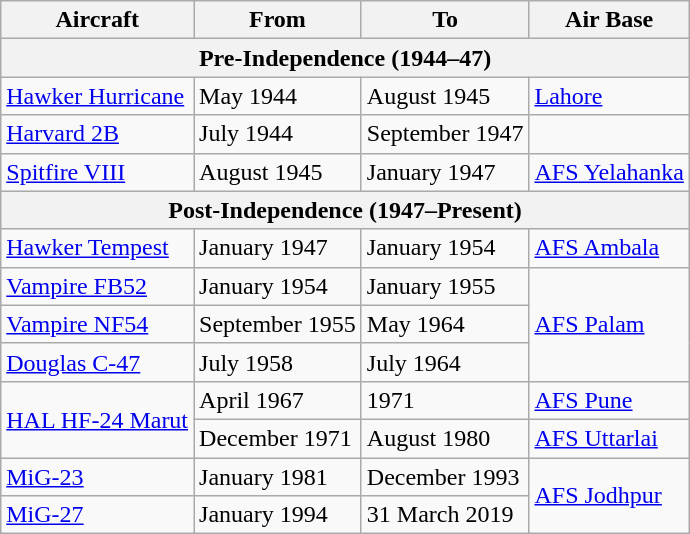<table class="wikitable">
<tr>
<th>Aircraft</th>
<th>From</th>
<th>To</th>
<th>Air Base</th>
</tr>
<tr>
<th colspan='4'>Pre-Independence (1944–47)</th>
</tr>
<tr>
<td><a href='#'>Hawker Hurricane</a></td>
<td>May 1944</td>
<td>August 1945</td>
<td><a href='#'>Lahore</a></td>
</tr>
<tr>
<td><a href='#'>Harvard 2B</a></td>
<td>July 1944</td>
<td>September 1947</td>
<td></td>
</tr>
<tr>
<td><a href='#'>Spitfire VIII</a></td>
<td>August 1945</td>
<td>January 1947</td>
<td><a href='#'>AFS Yelahanka</a></td>
</tr>
<tr>
<th colspan='4'>Post-Independence (1947–Present)</th>
</tr>
<tr>
<td><a href='#'>Hawker Tempest</a></td>
<td>January 1947</td>
<td>January 1954</td>
<td><a href='#'>AFS Ambala</a></td>
</tr>
<tr>
<td><a href='#'>Vampire FB52</a></td>
<td>January 1954</td>
<td>January 1955</td>
<td rowspan='3'><a href='#'>AFS Palam</a></td>
</tr>
<tr>
<td><a href='#'>Vampire NF54</a></td>
<td>September 1955</td>
<td>May 1964</td>
</tr>
<tr>
<td><a href='#'>Douglas C-47</a></td>
<td>July 1958</td>
<td>July 1964</td>
</tr>
<tr>
<td rowspan='2'><a href='#'>HAL HF-24 Marut</a></td>
<td>April 1967</td>
<td>1971</td>
<td><a href='#'>AFS Pune</a></td>
</tr>
<tr>
<td>December 1971</td>
<td>August 1980</td>
<td><a href='#'>AFS Uttarlai</a></td>
</tr>
<tr>
<td><a href='#'>MiG-23</a></td>
<td>January 1981</td>
<td>December 1993</td>
<td rowspan='2'><a href='#'>AFS Jodhpur</a></td>
</tr>
<tr>
<td><a href='#'>MiG-27</a></td>
<td>January 1994</td>
<td>31 March 2019</td>
</tr>
</table>
